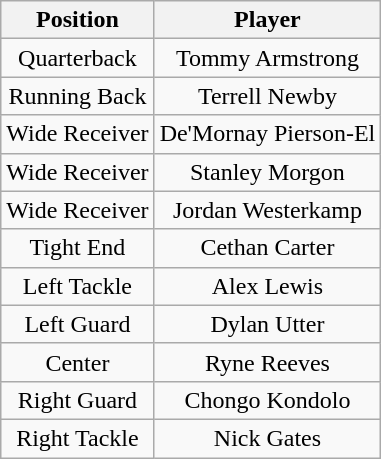<table class="wikitable" style="text-align: center;">
<tr>
<th>Position</th>
<th>Player</th>
</tr>
<tr>
<td>Quarterback</td>
<td>Tommy Armstrong</td>
</tr>
<tr>
<td>Running Back</td>
<td>Terrell Newby</td>
</tr>
<tr>
<td>Wide Receiver</td>
<td>De'Mornay Pierson-El</td>
</tr>
<tr>
<td>Wide Receiver</td>
<td>Stanley Morgon</td>
</tr>
<tr>
<td>Wide Receiver</td>
<td>Jordan Westerkamp</td>
</tr>
<tr>
<td>Tight End</td>
<td>Cethan Carter</td>
</tr>
<tr>
<td>Left Tackle</td>
<td>Alex Lewis</td>
</tr>
<tr>
<td>Left Guard</td>
<td>Dylan Utter</td>
</tr>
<tr>
<td>Center</td>
<td>Ryne Reeves</td>
</tr>
<tr>
<td>Right Guard</td>
<td>Chongo Kondolo</td>
</tr>
<tr>
<td>Right Tackle</td>
<td>Nick Gates</td>
</tr>
</table>
